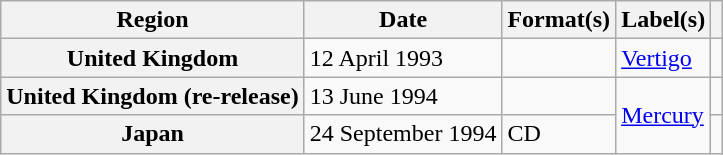<table class="wikitable plainrowheaders">
<tr>
<th scope="col">Region</th>
<th scope="col">Date</th>
<th scope="col">Format(s)</th>
<th scope="col">Label(s)</th>
<th scope="col"></th>
</tr>
<tr>
<th scope="row">United Kingdom</th>
<td>12 April 1993</td>
<td></td>
<td><a href='#'>Vertigo</a></td>
<td></td>
</tr>
<tr>
<th scope="row">United Kingdom (re-release)</th>
<td>13 June 1994</td>
<td></td>
<td rowspan="2"><a href='#'>Mercury</a></td>
<td></td>
</tr>
<tr>
<th scope="row">Japan</th>
<td>24 September 1994</td>
<td>CD</td>
<td></td>
</tr>
</table>
